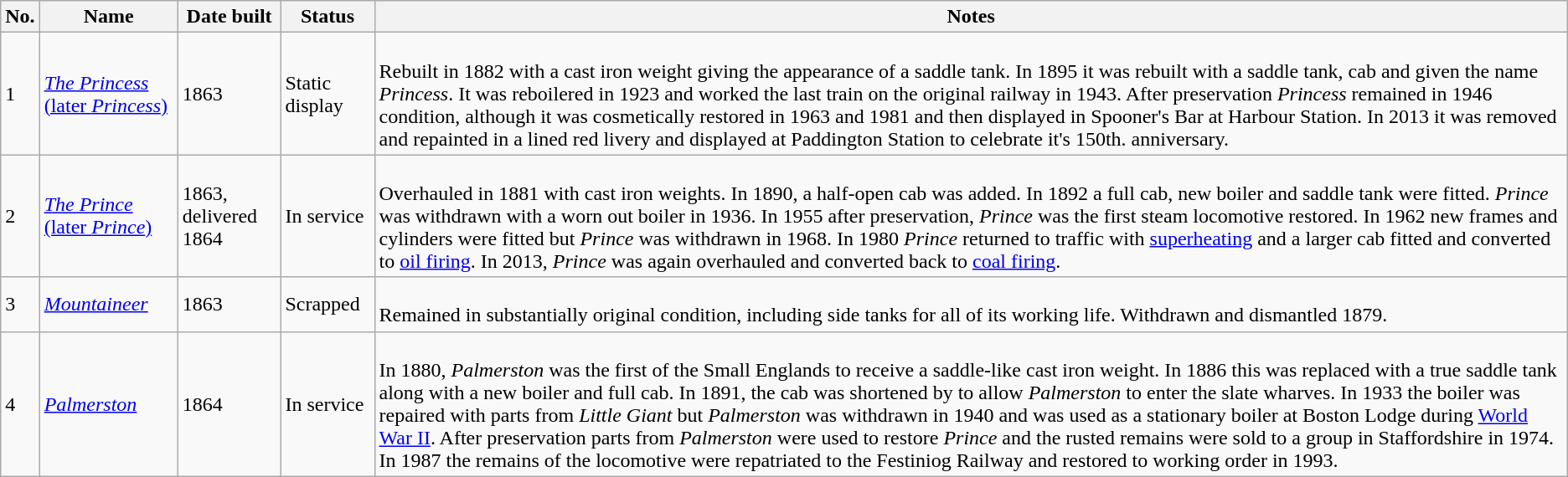<table class="wikitable" style="clear:both;">
<tr>
<th>No.</th>
<th>Name</th>
<th>Date built</th>
<th>Status</th>
<th>Notes</th>
</tr>
<tr>
<td>1</td>
<td><a href='#'><em>The Princess</em> (later <em>Princess</em>)</a></td>
<td>1863</td>
<td>Static display</td>
<td><br>Rebuilt in 1882 with a cast iron weight giving the appearance of a saddle tank. In 1895 it was rebuilt with a saddle tank, cab and given the name <em>Princess</em>. It was reboilered in 1923 and worked the last train on the original railway in 1943. After preservation <em>Princess</em> remained in 1946 condition, although it was cosmetically restored in 1963 and 1981 and then displayed in Spooner's Bar at Harbour Station. In 2013 it was removed and repainted in a lined red livery and displayed at Paddington Station to celebrate it's 150th. anniversary.</td>
</tr>
<tr>
<td>2</td>
<td><a href='#'><em>The Prince</em> (later <em>Prince</em>)</a></td>
<td>1863, delivered 1864</td>
<td>In service</td>
<td><br>Overhauled in 1881 with cast iron weights. In 1890, a half-open cab was added. In 1892 a full cab, new boiler and saddle tank were fitted. <em>Prince</em> was withdrawn with a worn out boiler in 1936. In 1955 after preservation, <em>Prince</em> was the first steam locomotive restored. In 1962 new frames and cylinders were fitted but <em>Prince</em> was withdrawn in 1968. In 1980 <em>Prince</em> returned to traffic with <a href='#'>superheating</a> and a larger cab fitted and converted to <a href='#'>oil firing</a>. In 2013, <em>Prince</em> was again overhauled and converted back to <a href='#'>coal firing</a>.</td>
</tr>
<tr>
<td>3</td>
<td><a href='#'><em>Mountaineer</em></a></td>
<td>1863</td>
<td>Scrapped</td>
<td><br>Remained in substantially original condition, including side tanks for all of its working life. Withdrawn and dismantled 1879.</td>
</tr>
<tr>
<td>4</td>
<td><a href='#'><em>Palmerston</em></a></td>
<td>1864</td>
<td>In service</td>
<td><br>In 1880, <em>Palmerston</em> was the first of the Small Englands to receive a saddle-like cast iron weight. In 1886 this was replaced with a true saddle tank along with a new boiler and full cab. In 1891, the cab was shortened by  to allow <em>Palmerston</em> to enter the slate wharves. In 1933 the boiler was repaired with parts from <em>Little Giant</em> but <em>Palmerston</em> was withdrawn in 1940 and was used as a stationary boiler at Boston Lodge during <a href='#'>World War II</a>. After preservation parts from <em>Palmerston</em> were used to restore <em>Prince</em> and the rusted remains were sold to a group in Staffordshire in 1974. In 1987 the remains of the locomotive were repatriated to the Festiniog Railway and restored to working order in 1993.</td>
</tr>
</table>
